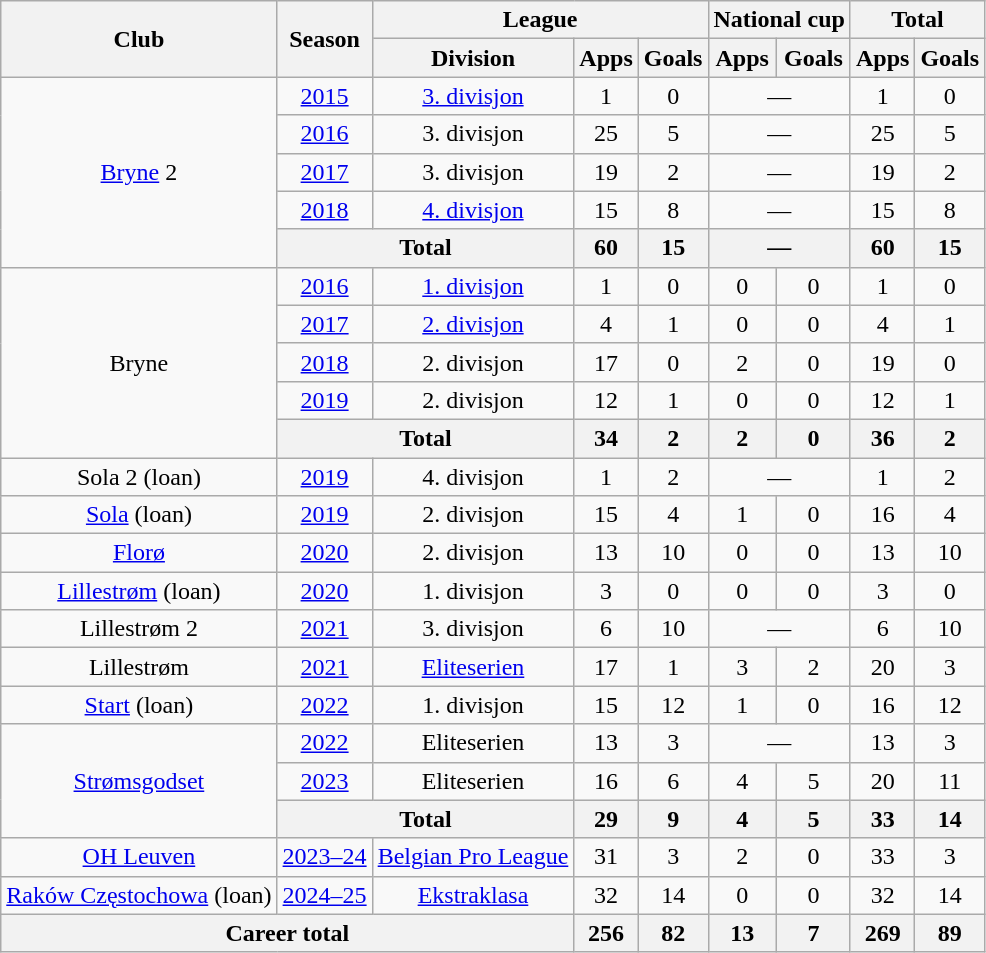<table class="wikitable" style="text-align: center;">
<tr>
<th rowspan=2>Club</th>
<th rowspan=2>Season</th>
<th colspan=3>League</th>
<th colspan=2>National cup</th>
<th colspan=2>Total</th>
</tr>
<tr>
<th>Division</th>
<th>Apps</th>
<th>Goals</th>
<th>Apps</th>
<th>Goals</th>
<th>Apps</th>
<th>Goals</th>
</tr>
<tr>
<td rowspan="5"><a href='#'>Bryne</a> 2</td>
<td><a href='#'>2015</a></td>
<td><a href='#'>3. divisjon</a></td>
<td>1</td>
<td>0</td>
<td colspan="2">—</td>
<td>1</td>
<td>0</td>
</tr>
<tr>
<td><a href='#'>2016</a></td>
<td>3. divisjon</td>
<td>25</td>
<td>5</td>
<td colspan="2">—</td>
<td>25</td>
<td>5</td>
</tr>
<tr>
<td><a href='#'>2017</a></td>
<td>3. divisjon</td>
<td>19</td>
<td>2</td>
<td colspan="2">—</td>
<td>19</td>
<td>2</td>
</tr>
<tr>
<td><a href='#'>2018</a></td>
<td><a href='#'>4. divisjon</a></td>
<td>15</td>
<td>8</td>
<td colspan="2">—</td>
<td>15</td>
<td>8</td>
</tr>
<tr>
<th colspan="2">Total</th>
<th>60</th>
<th>15</th>
<th colspan="2">—</th>
<th>60</th>
<th>15</th>
</tr>
<tr>
<td rowspan="5">Bryne</td>
<td><a href='#'>2016</a></td>
<td><a href='#'>1. divisjon</a></td>
<td>1</td>
<td>0</td>
<td>0</td>
<td>0</td>
<td>1</td>
<td>0</td>
</tr>
<tr>
<td><a href='#'>2017</a></td>
<td><a href='#'>2. divisjon</a></td>
<td>4</td>
<td>1</td>
<td>0</td>
<td>0</td>
<td>4</td>
<td>1</td>
</tr>
<tr>
<td><a href='#'>2018</a></td>
<td>2. divisjon</td>
<td>17</td>
<td>0</td>
<td>2</td>
<td>0</td>
<td>19</td>
<td>0</td>
</tr>
<tr>
<td><a href='#'>2019</a></td>
<td>2. divisjon</td>
<td>12</td>
<td>1</td>
<td>0</td>
<td>0</td>
<td>12</td>
<td>1</td>
</tr>
<tr>
<th colspan="2">Total</th>
<th>34</th>
<th>2</th>
<th>2</th>
<th>0</th>
<th>36</th>
<th>2</th>
</tr>
<tr>
<td>Sola 2 (loan)</td>
<td><a href='#'>2019</a></td>
<td>4. divisjon</td>
<td>1</td>
<td>2</td>
<td colspan="2">—</td>
<td>1</td>
<td>2</td>
</tr>
<tr>
<td><a href='#'>Sola</a> (loan)</td>
<td><a href='#'>2019</a></td>
<td>2. divisjon</td>
<td>15</td>
<td>4</td>
<td>1</td>
<td>0</td>
<td>16</td>
<td>4</td>
</tr>
<tr>
<td><a href='#'>Florø</a></td>
<td><a href='#'>2020</a></td>
<td>2. divisjon</td>
<td>13</td>
<td>10</td>
<td>0</td>
<td>0</td>
<td>13</td>
<td>10</td>
</tr>
<tr>
<td><a href='#'>Lillestrøm</a> (loan)</td>
<td><a href='#'>2020</a></td>
<td>1. divisjon</td>
<td>3</td>
<td>0</td>
<td>0</td>
<td>0</td>
<td>3</td>
<td>0</td>
</tr>
<tr>
<td>Lillestrøm 2</td>
<td><a href='#'>2021</a></td>
<td>3. divisjon</td>
<td>6</td>
<td>10</td>
<td colspan="2">—</td>
<td>6</td>
<td>10</td>
</tr>
<tr>
<td>Lillestrøm</td>
<td><a href='#'>2021</a></td>
<td><a href='#'>Eliteserien</a></td>
<td>17</td>
<td>1</td>
<td>3</td>
<td>2</td>
<td>20</td>
<td>3</td>
</tr>
<tr>
<td><a href='#'>Start</a> (loan)</td>
<td><a href='#'>2022</a></td>
<td>1. divisjon</td>
<td>15</td>
<td>12</td>
<td>1</td>
<td>0</td>
<td>16</td>
<td>12</td>
</tr>
<tr>
<td rowspan="3"><a href='#'>Strømsgodset</a></td>
<td><a href='#'>2022</a></td>
<td>Eliteserien</td>
<td>13</td>
<td>3</td>
<td colspan="2">—</td>
<td>13</td>
<td>3</td>
</tr>
<tr>
<td><a href='#'>2023</a></td>
<td>Eliteserien</td>
<td>16</td>
<td>6</td>
<td>4</td>
<td>5</td>
<td>20</td>
<td>11</td>
</tr>
<tr>
<th colspan="2">Total</th>
<th>29</th>
<th>9</th>
<th>4</th>
<th>5</th>
<th>33</th>
<th>14</th>
</tr>
<tr>
<td><a href='#'>OH Leuven</a></td>
<td><a href='#'>2023–24</a></td>
<td><a href='#'>Belgian Pro League</a></td>
<td>31</td>
<td>3</td>
<td>2</td>
<td>0</td>
<td>33</td>
<td>3</td>
</tr>
<tr>
<td><a href='#'>Raków Częstochowa</a> (loan)</td>
<td><a href='#'>2024–25</a></td>
<td><a href='#'>Ekstraklasa</a></td>
<td>32</td>
<td>14</td>
<td>0</td>
<td>0</td>
<td>32</td>
<td>14</td>
</tr>
<tr>
<th colspan="3">Career total</th>
<th>256</th>
<th>82</th>
<th>13</th>
<th>7</th>
<th>269</th>
<th>89</th>
</tr>
</table>
